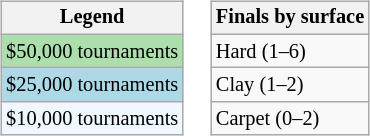<table>
<tr valign=top>
<td><br><table class=wikitable style="font-size:85%">
<tr>
<th>Legend</th>
</tr>
<tr style="background:#addfad;">
<td>$50,000 tournaments</td>
</tr>
<tr style="background:lightblue;">
<td>$25,000 tournaments</td>
</tr>
<tr style="background:#f0f8ff;">
<td>$10,000 tournaments</td>
</tr>
</table>
</td>
<td><br><table class=wikitable style="font-size:85%">
<tr>
<th>Finals by surface</th>
</tr>
<tr>
<td>Hard (1–6)</td>
</tr>
<tr>
<td>Clay (1–2)</td>
</tr>
<tr>
<td>Carpet (0–2)</td>
</tr>
</table>
</td>
</tr>
</table>
